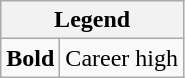<table class="wikitable">
<tr>
<th colspan="2">Legend</th>
</tr>
<tr>
<td><strong>Bold</strong></td>
<td>Career high</td>
</tr>
</table>
